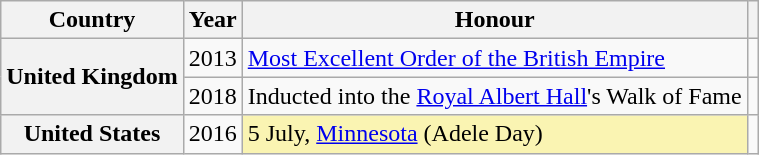<table class="wikitable plainrowheaders sortable" style="margin-right: 0;">
<tr>
<th scope="col">Country</th>
<th scope="col">Year</th>
<th scope="col">Honour</th>
<th scope="col" class="unsortable"></th>
</tr>
<tr>
<th scope="row" rowspan="2">United Kingdom</th>
<td style="text-align:center;">2013</td>
<td><a href='#'>Most Excellent Order of the British Empire</a></td>
<td style="text-align:center;"></td>
</tr>
<tr>
<td style="text-align:center;">2018</td>
<td>Inducted into the <a href='#'>Royal Albert Hall</a>'s Walk of Fame</td>
<td style="text-align:center;"></td>
</tr>
<tr>
<th scope="row">United States</th>
<td style="text-align:center;">2016</td>
<td style="background-color:#faf4b2"> 5 July, <a href='#'>Minnesota</a> (Adele Day)</td>
<td style="text-align:center;"></td>
</tr>
</table>
